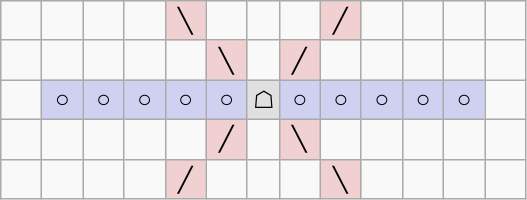<table border="1" class="wikitable">
<tr align=center>
<td width="20"> </td>
<td width="20"> </td>
<td width="20"> </td>
<td width="20"> </td>
<td width="20" style="background:#f0d0d0;">╲</td>
<td width="20"> </td>
<td> </td>
<td width="20"> </td>
<td width="20" style="background:#f0d0d0;">╱</td>
<td width="20"> </td>
<td width="20"> </td>
<td width="20"> </td>
<td width="20"> </td>
</tr>
<tr align=center>
<td> </td>
<td> </td>
<td> </td>
<td> </td>
<td> </td>
<td style="background:#f0d0d0;">╲</td>
<td> </td>
<td style="background:#f0d0d0;">╱</td>
<td> </td>
<td> </td>
<td> </td>
<td> </td>
<td> </td>
</tr>
<tr align=center>
<td> </td>
<td style="background:#d0d0f0;">○</td>
<td style="background:#d0d0f0;">○</td>
<td style="background:#d0d0f0;">○</td>
<td style="background:#d0d0f0;">○</td>
<td style="background:#d0d0f0;">○</td>
<td style="background:#e0e0e0;">☖</td>
<td style="background:#d0d0f0;">○</td>
<td style="background:#d0d0f0;">○</td>
<td style="background:#d0d0f0;">○</td>
<td style="background:#d0d0f0;">○</td>
<td style="background:#d0d0f0;">○</td>
<td> </td>
</tr>
<tr align=center>
<td> </td>
<td> </td>
<td> </td>
<td> </td>
<td> </td>
<td style="background:#f0d0d0;">╱</td>
<td> </td>
<td style="background:#f0d0d0;">╲</td>
<td> </td>
<td> </td>
<td> </td>
<td> </td>
<td> </td>
</tr>
<tr align=center>
<td> </td>
<td> </td>
<td> </td>
<td> </td>
<td style="background:#f0d0d0;">╱</td>
<td> </td>
<td> </td>
<td> </td>
<td style="background:#f0d0d0;">╲</td>
<td> </td>
<td> </td>
<td> </td>
<td> </td>
</tr>
</table>
